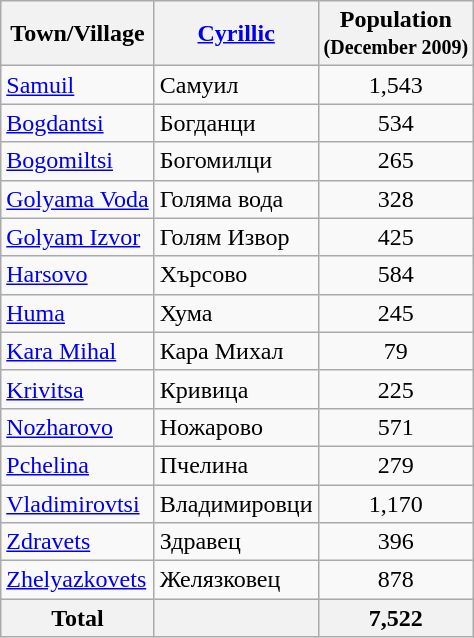<table class="wikitable sortable">
<tr>
<th>Town/Village</th>
<th><a href='#'>Cyrillic</a></th>
<th>Population<br><small>(December 2009)</small></th>
</tr>
<tr>
<td><a href='#'>Samuil</a></td>
<td>Самуил</td>
<td align="center">1,543</td>
</tr>
<tr>
<td><a href='#'>Bogdantsi</a></td>
<td>Богданци</td>
<td align="center">534</td>
</tr>
<tr>
<td><a href='#'>Bogomiltsi</a></td>
<td>Богомилци</td>
<td align="center">265</td>
</tr>
<tr>
<td><a href='#'>Golyama Voda</a></td>
<td>Голяма вода</td>
<td align="center">328</td>
</tr>
<tr>
<td><a href='#'>Golyam Izvor</a></td>
<td>Голям Извор</td>
<td align="center">425</td>
</tr>
<tr>
<td><a href='#'>Harsovo</a></td>
<td>Хърсово</td>
<td align="center">584</td>
</tr>
<tr>
<td><a href='#'>Huma</a></td>
<td>Хума</td>
<td align="center">245</td>
</tr>
<tr>
<td><a href='#'>Kara Mihal</a></td>
<td>Кара Михал</td>
<td align="center">79</td>
</tr>
<tr>
<td><a href='#'>Krivitsa</a></td>
<td>Кривица</td>
<td align="center">225</td>
</tr>
<tr>
<td><a href='#'>Nozharovo</a></td>
<td>Ножарово</td>
<td align="center">571</td>
</tr>
<tr>
<td><a href='#'>Pchelina</a></td>
<td>Пчелина</td>
<td align="center">279</td>
</tr>
<tr>
<td><a href='#'>Vladimirovtsi</a></td>
<td>Владимировци</td>
<td align="center">1,170</td>
</tr>
<tr>
<td><a href='#'>Zdravets</a></td>
<td>Здравец</td>
<td align="center">396</td>
</tr>
<tr>
<td><a href='#'>Zhelyazkovets</a></td>
<td>Желязковец</td>
<td align="center">878</td>
</tr>
<tr>
<th>Total</th>
<th></th>
<th align="center">7,522</th>
</tr>
</table>
